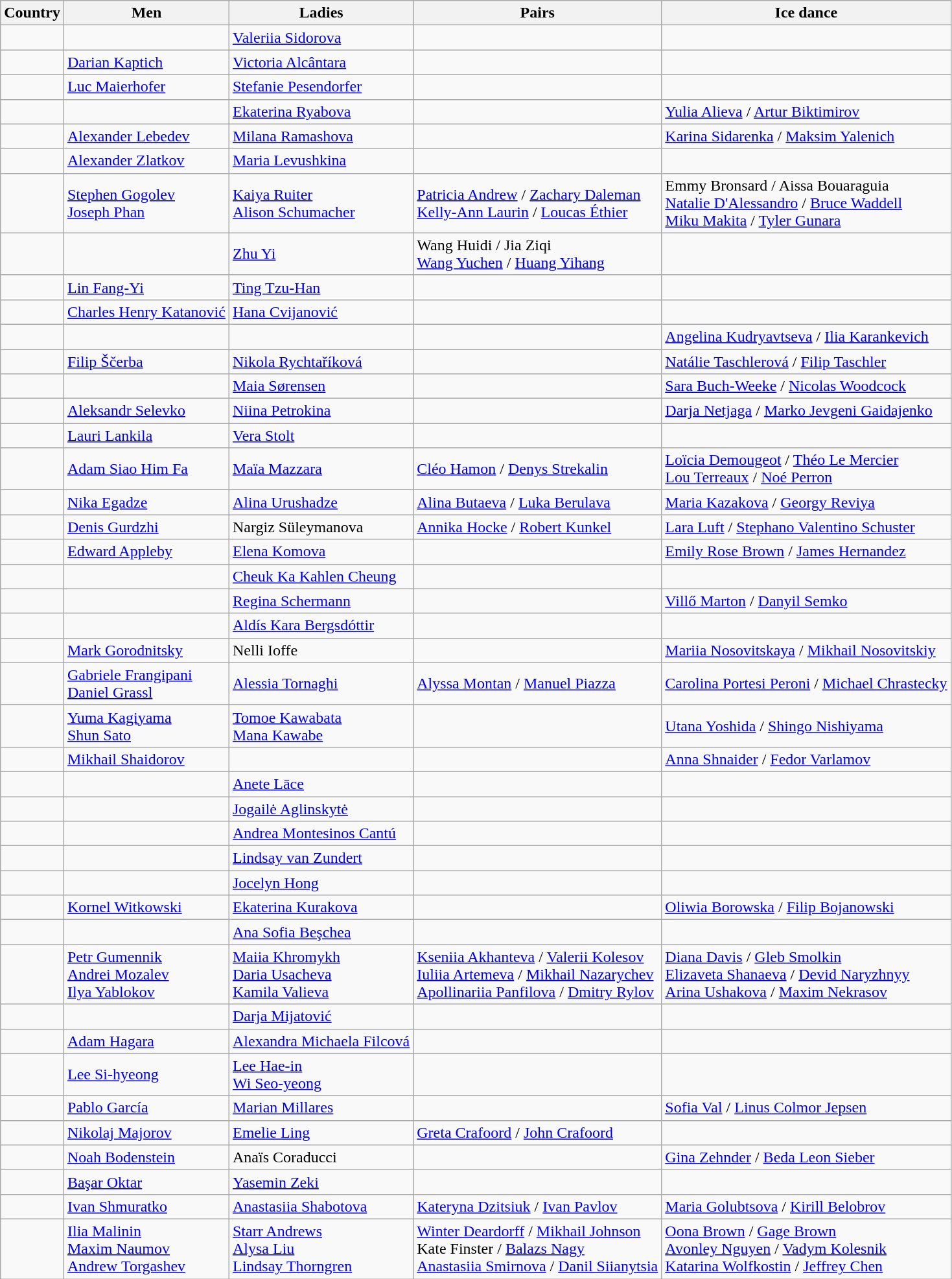<table class="wikitable">
<tr>
<th>Country</th>
<th>Men</th>
<th>Ladies</th>
<th>Pairs</th>
<th>Ice dance</th>
</tr>
<tr>
<td></td>
<td></td>
<td><a href='#'>Valeriia Sidorova</a></td>
<td></td>
<td></td>
</tr>
<tr>
<td></td>
<td><a href='#'>Darian Kaptich</a></td>
<td><a href='#'>Victoria Alcântara</a></td>
<td></td>
<td></td>
</tr>
<tr>
<td></td>
<td><a href='#'>Luc Maierhofer</a></td>
<td><a href='#'>Stefanie Pesendorfer</a></td>
<td></td>
<td></td>
</tr>
<tr>
<td></td>
<td></td>
<td><a href='#'>Ekaterina Ryabova</a></td>
<td></td>
<td><a href='#'>Yulia Alieva</a> / <a href='#'>Artur Biktimirov</a></td>
</tr>
<tr>
<td></td>
<td><a href='#'>Alexander Lebedev</a></td>
<td><a href='#'>Milana Ramashova</a></td>
<td></td>
<td><a href='#'>Karina Sidarenka</a> / <a href='#'>Maksim Yalenich</a></td>
</tr>
<tr>
<td></td>
<td><a href='#'>Alexander Zlatkov</a></td>
<td><a href='#'>Maria Levushkina</a></td>
<td></td>
<td></td>
</tr>
<tr>
<td></td>
<td><a href='#'>Stephen Gogolev</a><br><a href='#'>Joseph Phan</a></td>
<td><a href='#'>Kaiya Ruiter</a><br><a href='#'>Alison Schumacher</a></td>
<td><a href='#'>Patricia Andrew</a> / <a href='#'>Zachary Daleman</a><br><a href='#'>Kelly-Ann Laurin</a> / <a href='#'>Loucas Éthier</a></td>
<td>Emmy Bronsard / Aissa Bouaraguia<br><a href='#'>Natalie D'Alessandro</a> / <a href='#'>Bruce Waddell</a><br><a href='#'>Miku Makita</a> / <a href='#'>Tyler Gunara</a></td>
</tr>
<tr>
<td></td>
<td></td>
<td><a href='#'>Zhu Yi</a></td>
<td>Wang Huidi / Jia Ziqi<br><a href='#'>Wang Yuchen</a> / <a href='#'>Huang Yihang</a></td>
<td></td>
</tr>
<tr>
<td></td>
<td><a href='#'>Lin Fang-Yi</a></td>
<td><a href='#'>Ting Tzu-Han</a></td>
<td></td>
<td></td>
</tr>
<tr>
<td></td>
<td><a href='#'>Charles Henry Katanović</a></td>
<td><a href='#'>Hana Cvijanović</a></td>
<td></td>
<td></td>
</tr>
<tr>
<td></td>
<td></td>
<td></td>
<td></td>
<td><a href='#'>Angelina Kudryavtseva</a> / <a href='#'>Ilia Karankevich</a></td>
</tr>
<tr>
<td></td>
<td><a href='#'>Filip Ščerba</a></td>
<td><a href='#'>Nikola Rychtaříková</a></td>
<td></td>
<td><a href='#'>Natálie Taschlerová</a> / <a href='#'>Filip Taschler</a></td>
</tr>
<tr>
<td></td>
<td></td>
<td><a href='#'>Maia Sørensen</a></td>
<td></td>
<td><a href='#'>Sara Buch-Weeke</a> / <a href='#'>Nicolas Woodcock</a></td>
</tr>
<tr>
<td></td>
<td><a href='#'>Aleksandr Selevko</a></td>
<td><a href='#'>Niina Petrokina</a></td>
<td></td>
<td><a href='#'>Darja Netjaga</a> / <a href='#'>Marko Jevgeni Gaidajenko</a></td>
</tr>
<tr>
<td></td>
<td><a href='#'>Lauri Lankila</a></td>
<td><a href='#'>Vera Stolt</a></td>
<td></td>
<td></td>
</tr>
<tr>
<td></td>
<td><a href='#'>Adam Siao Him Fa</a></td>
<td><a href='#'>Maïa Mazzara</a></td>
<td><a href='#'>Cléo Hamon</a> / <a href='#'>Denys Strekalin</a></td>
<td><a href='#'>Loïcia Demougeot</a> / <a href='#'>Théo Le Mercier</a><br><a href='#'>Lou Terreaux</a> / <a href='#'>Noé Perron</a></td>
</tr>
<tr>
<td></td>
<td><a href='#'>Nika Egadze</a></td>
<td><a href='#'>Alina Urushadze</a></td>
<td><a href='#'>Alina Butaeva</a> / <a href='#'>Luka Berulava</a></td>
<td><a href='#'>Maria Kazakova</a> / <a href='#'>Georgy Reviya</a></td>
</tr>
<tr>
<td></td>
<td><a href='#'>Denis Gurdzhi</a></td>
<td>Nargiz Süleymanova</td>
<td><a href='#'>Annika Hocke</a> / <a href='#'>Robert Kunkel</a></td>
<td><a href='#'>Lara Luft</a> / <a href='#'>Stephano Valentino Schuster</a></td>
</tr>
<tr>
<td></td>
<td><a href='#'>Edward Appleby</a></td>
<td><a href='#'>Elena Komova</a></td>
<td></td>
<td><a href='#'>Emily Rose Brown</a> / <a href='#'>James Hernandez</a></td>
</tr>
<tr>
<td></td>
<td></td>
<td><a href='#'>Cheuk Ka Kahlen Cheung</a></td>
<td></td>
<td></td>
</tr>
<tr>
<td></td>
<td></td>
<td><a href='#'>Regina Schermann</a></td>
<td></td>
<td><a href='#'>Villő Marton</a> / <a href='#'>Danyil Semko</a></td>
</tr>
<tr>
<td></td>
<td></td>
<td><a href='#'>Aldís Kara Bergsdóttir</a></td>
<td></td>
<td></td>
</tr>
<tr>
<td></td>
<td><a href='#'>Mark Gorodnitsky</a></td>
<td>Nelli Ioffe</td>
<td></td>
<td><a href='#'>Mariia Nosovitskaya</a> / <a href='#'>Mikhail Nosovitskiy</a></td>
</tr>
<tr>
<td></td>
<td><a href='#'>Gabriele Frangipani</a><br><a href='#'>Daniel Grassl</a></td>
<td><a href='#'>Alessia Tornaghi</a></td>
<td><a href='#'>Alyssa Montan</a> / <a href='#'>Manuel Piazza</a></td>
<td><a href='#'>Carolina Portesi Peroni</a> / <a href='#'>Michael Chrastecky</a></td>
</tr>
<tr>
<td></td>
<td><a href='#'>Yuma Kagiyama</a><br><a href='#'>Shun Sato</a></td>
<td><a href='#'>Tomoe Kawabata</a><br><a href='#'>Mana Kawabe</a></td>
<td></td>
<td><a href='#'>Utana Yoshida</a> / <a href='#'>Shingo Nishiyama</a></td>
</tr>
<tr>
<td></td>
<td><a href='#'>Mikhail Shaidorov</a></td>
<td></td>
<td></td>
<td><a href='#'>Anna Shnaider</a> / <a href='#'>Fedor Varlamov</a></td>
</tr>
<tr>
<td></td>
<td></td>
<td><a href='#'>Anete Lāce</a></td>
<td></td>
<td></td>
</tr>
<tr>
<td></td>
<td></td>
<td><a href='#'>Jogailė Aglinskytė</a></td>
<td></td>
<td></td>
</tr>
<tr>
<td></td>
<td></td>
<td><a href='#'>Andrea Montesinos Cantú</a></td>
<td></td>
<td></td>
</tr>
<tr>
<td></td>
<td></td>
<td><a href='#'>Lindsay van Zundert</a></td>
<td></td>
<td></td>
</tr>
<tr>
<td></td>
<td></td>
<td><a href='#'>Jocelyn Hong</a></td>
<td></td>
<td></td>
</tr>
<tr>
<td></td>
<td><a href='#'>Kornel Witkowski</a></td>
<td><a href='#'>Ekaterina Kurakova</a></td>
<td></td>
<td><a href='#'>Oliwia Borowska</a> / <a href='#'>Filip Bojanowski</a></td>
</tr>
<tr>
<td></td>
<td></td>
<td><a href='#'>Ana Sofia Beşchea</a></td>
<td></td>
<td></td>
</tr>
<tr>
<td></td>
<td><a href='#'>Petr Gumennik</a><br><a href='#'>Andrei Mozalev</a><br><a href='#'>Ilya Yablokov</a></td>
<td><a href='#'>Maiia Khromykh</a><br><a href='#'>Daria Usacheva</a><br><a href='#'>Kamila Valieva</a></td>
<td><a href='#'>Kseniia Akhanteva</a> / <a href='#'>Valerii Kolesov</a><br><a href='#'>Iuliia Artemeva</a> / <a href='#'>Mikhail Nazarychev</a><br><a href='#'>Apollinariia Panfilova</a> / <a href='#'>Dmitry Rylov</a></td>
<td><a href='#'>Diana Davis</a> / <a href='#'>Gleb Smolkin</a><br><a href='#'>Elizaveta Shanaeva</a> / <a href='#'>Devid Naryzhnyy</a><br><a href='#'>Arina Ushakova</a> / <a href='#'>Maxim Nekrasov</a></td>
</tr>
<tr>
<td></td>
<td></td>
<td><a href='#'>Darja Mijatović</a></td>
<td></td>
<td></td>
</tr>
<tr>
<td></td>
<td><a href='#'>Adam Hagara</a></td>
<td><a href='#'>Alexandra Michaela Filcová</a></td>
<td></td>
<td></td>
</tr>
<tr>
<td></td>
<td><a href='#'>Lee Si-hyeong</a></td>
<td><a href='#'>Lee Hae-in</a><br><a href='#'>Wi Seo-yeong</a></td>
<td></td>
<td></td>
</tr>
<tr>
<td></td>
<td><a href='#'>Pablo García</a></td>
<td><a href='#'>Marian Millares</a></td>
<td></td>
<td><a href='#'>Sofia Val</a> / <a href='#'>Linus Colmor Jepsen</a></td>
</tr>
<tr>
<td></td>
<td><a href='#'>Nikolaj Majorov</a></td>
<td><a href='#'>Emelie Ling</a></td>
<td><a href='#'>Greta Crafoord</a> / <a href='#'>John Crafoord</a></td>
<td></td>
</tr>
<tr>
<td></td>
<td><a href='#'>Noah Bodenstein</a></td>
<td>Anaïs Coraducci</td>
<td></td>
<td><a href='#'>Gina Zehnder</a> / <a href='#'>Beda Leon Sieber</a></td>
</tr>
<tr>
<td></td>
<td><a href='#'>Başar Oktar</a></td>
<td><a href='#'>Yasemin Zeki</a></td>
<td></td>
<td></td>
</tr>
<tr>
<td></td>
<td><a href='#'>Ivan Shmuratko</a></td>
<td><a href='#'>Anastasiia Shabotova</a></td>
<td><a href='#'>Kateryna Dzitsiuk</a> / <a href='#'>Ivan Pavlov</a></td>
<td><a href='#'>Maria Golubtsova</a> / <a href='#'>Kirill Belobrov</a></td>
</tr>
<tr>
<td></td>
<td><a href='#'>Ilia Malinin</a><br><a href='#'>Maxim Naumov</a><br><a href='#'>Andrew Torgashev</a></td>
<td><a href='#'>Starr Andrews</a><br><a href='#'>Alysa Liu</a><br><a href='#'>Lindsay Thorngren</a></td>
<td><a href='#'>Winter Deardorff</a> / <a href='#'>Mikhail Johnson</a><br>Kate Finster / <a href='#'>Balazs Nagy</a><br><a href='#'>Anastasiia Smirnova</a> / <a href='#'>Danil Siianytsia</a></td>
<td><a href='#'>Oona Brown</a> / <a href='#'>Gage Brown</a><br><a href='#'>Avonley Nguyen</a> / <a href='#'>Vadym Kolesnik</a><br><a href='#'>Katarina Wolfkostin</a> / <a href='#'>Jeffrey Chen</a></td>
</tr>
</table>
